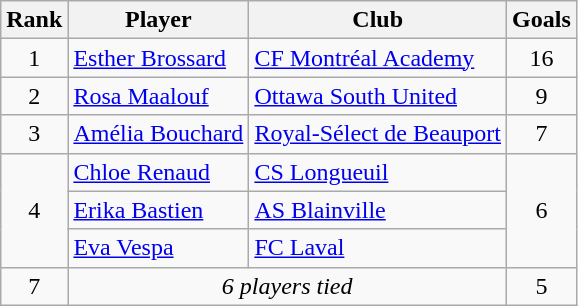<table class="wikitable" style="text-align:center">
<tr>
<th>Rank</th>
<th>Player</th>
<th>Club</th>
<th>Goals</th>
</tr>
<tr>
<td>1</td>
<td style="text-align:left"> <a href='#'>Esther Brossard</a></td>
<td style="text-align:left"><a href='#'>CF Montréal Academy</a></td>
<td>16</td>
</tr>
<tr>
<td>2</td>
<td style="text-align:left"> <a href='#'>Rosa Maalouf</a></td>
<td style="text-align:left"><a href='#'>Ottawa South United</a></td>
<td>9</td>
</tr>
<tr>
<td>3</td>
<td style="text-align:left"> <a href='#'>Amélia Bouchard</a></td>
<td style="text-align:left"><a href='#'>Royal-Sélect de Beauport</a></td>
<td>7</td>
</tr>
<tr>
<td rowspan="3">4</td>
<td style="text-align:left"> <a href='#'>Chloe Renaud</a></td>
<td style="text-align:left"><a href='#'>CS Longueuil</a></td>
<td rowspan="3">6</td>
</tr>
<tr>
<td style="text-align:left"> <a href='#'>Erika Bastien</a></td>
<td style="text-align:left"><a href='#'>AS Blainville</a></td>
</tr>
<tr>
<td style="text-align:left"> <a href='#'>Eva Vespa</a></td>
<td style="text-align:left"><a href='#'>FC Laval</a></td>
</tr>
<tr>
<td style="text-align:center">7</td>
<td style="text-align:center" colspan="2"><em>6 players tied</em></td>
<td style="text-align:center">5</td>
</tr>
</table>
